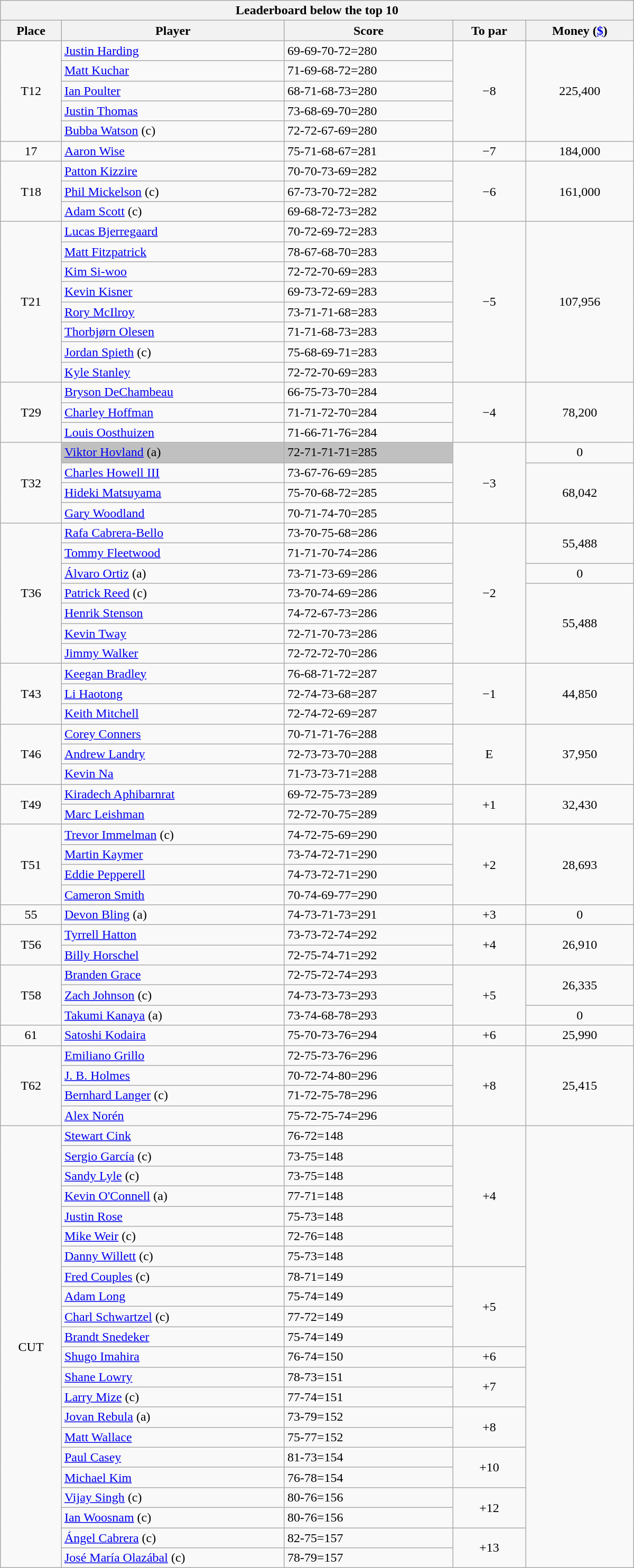<table class="collapsible collapsed wikitable" style="width:50em;margin-top:-1px;">
<tr>
<th scope="col" colspan="6">Leaderboard below the top 10</th>
</tr>
<tr>
<th>Place</th>
<th>Player</th>
<th>Score</th>
<th>To par</th>
<th>Money (<a href='#'>$</a>)</th>
</tr>
<tr>
<td rowspan=5 align=center>T12</td>
<td> <a href='#'>Justin Harding</a></td>
<td>69-69-70-72=280</td>
<td rowspan=5 align=center>−8</td>
<td rowspan=5 align=center>225,400</td>
</tr>
<tr>
<td> <a href='#'>Matt Kuchar</a></td>
<td>71-69-68-72=280</td>
</tr>
<tr>
<td> <a href='#'>Ian Poulter</a></td>
<td>68-71-68-73=280</td>
</tr>
<tr>
<td> <a href='#'>Justin Thomas</a></td>
<td>73-68-69-70=280</td>
</tr>
<tr>
<td> <a href='#'>Bubba Watson</a> (c)</td>
<td>72-72-67-69=280</td>
</tr>
<tr>
<td align=center>17</td>
<td> <a href='#'>Aaron Wise</a></td>
<td>75-71-68-67=281</td>
<td align=center>−7</td>
<td align=center>184,000</td>
</tr>
<tr>
<td rowspan=3 align=center>T18</td>
<td> <a href='#'>Patton Kizzire</a></td>
<td>70-70-73-69=282</td>
<td rowspan=3 align=center>−6</td>
<td rowspan=3 align=center>161,000</td>
</tr>
<tr>
<td> <a href='#'>Phil Mickelson</a> (c)</td>
<td>67-73-70-72=282</td>
</tr>
<tr>
<td> <a href='#'>Adam Scott</a> (c)</td>
<td>69-68-72-73=282</td>
</tr>
<tr>
<td rowspan=8 align=center>T21</td>
<td> <a href='#'>Lucas Bjerregaard</a></td>
<td>70-72-69-72=283</td>
<td rowspan=8 align=center>−5</td>
<td rowspan=8 align=center>107,956</td>
</tr>
<tr>
<td> <a href='#'>Matt Fitzpatrick</a></td>
<td>78-67-68-70=283</td>
</tr>
<tr>
<td> <a href='#'>Kim Si-woo</a></td>
<td>72-72-70-69=283</td>
</tr>
<tr>
<td> <a href='#'>Kevin Kisner</a></td>
<td>69-73-72-69=283</td>
</tr>
<tr>
<td> <a href='#'>Rory McIlroy</a></td>
<td>73-71-71-68=283</td>
</tr>
<tr>
<td> <a href='#'>Thorbjørn Olesen</a></td>
<td>71-71-68-73=283</td>
</tr>
<tr>
<td> <a href='#'>Jordan Spieth</a> (c)</td>
<td>75-68-69-71=283</td>
</tr>
<tr>
<td> <a href='#'>Kyle Stanley</a></td>
<td>72-72-70-69=283</td>
</tr>
<tr>
<td rowspan=3 align=center>T29</td>
<td> <a href='#'>Bryson DeChambeau</a></td>
<td>66-75-73-70=284</td>
<td rowspan=3 align=center>−4</td>
<td rowspan=3 align=center>78,200</td>
</tr>
<tr>
<td> <a href='#'>Charley Hoffman</a></td>
<td>71-71-72-70=284</td>
</tr>
<tr>
<td> <a href='#'>Louis Oosthuizen</a></td>
<td>71-66-71-76=284</td>
</tr>
<tr>
<td rowspan=4 align=center>T32</td>
<td style="background:silver"> <a href='#'>Viktor Hovland</a> (a)</td>
<td style="background:silver">72-71-71-71=285</td>
<td rowspan=4 align=center>−3</td>
<td align=center>0</td>
</tr>
<tr>
<td> <a href='#'>Charles Howell III</a></td>
<td>73-67-76-69=285</td>
<td rowspan=3 align=center>68,042</td>
</tr>
<tr>
<td> <a href='#'>Hideki Matsuyama</a></td>
<td>75-70-68-72=285</td>
</tr>
<tr>
<td> <a href='#'>Gary Woodland</a></td>
<td>70-71-74-70=285</td>
</tr>
<tr>
<td rowspan=7 align=center>T36</td>
<td> <a href='#'>Rafa Cabrera-Bello</a></td>
<td>73-70-75-68=286</td>
<td rowspan=7 align=center>−2</td>
<td rowspan=2 align=center>55,488</td>
</tr>
<tr>
<td> <a href='#'>Tommy Fleetwood</a></td>
<td>71-71-70-74=286</td>
</tr>
<tr>
<td> <a href='#'>Álvaro Ortiz</a> (a)</td>
<td>73-71-73-69=286</td>
<td align=center>0</td>
</tr>
<tr>
<td> <a href='#'>Patrick Reed</a> (c)</td>
<td>73-70-74-69=286</td>
<td rowspan=4 align=center>55,488</td>
</tr>
<tr>
<td> <a href='#'>Henrik Stenson</a></td>
<td>74-72-67-73=286</td>
</tr>
<tr>
<td> <a href='#'>Kevin Tway</a></td>
<td>72-71-70-73=286</td>
</tr>
<tr>
<td> <a href='#'>Jimmy Walker</a></td>
<td>72-72-72-70=286</td>
</tr>
<tr>
<td rowspan=3 align=center>T43</td>
<td> <a href='#'>Keegan Bradley</a></td>
<td>76-68-71-72=287</td>
<td rowspan=3 align=center>−1</td>
<td rowspan=3 align=center>44,850</td>
</tr>
<tr>
<td> <a href='#'>Li Haotong</a></td>
<td>72-74-73-68=287</td>
</tr>
<tr>
<td> <a href='#'>Keith Mitchell</a></td>
<td>72-74-72-69=287</td>
</tr>
<tr>
<td rowspan=3 align=center>T46</td>
<td> <a href='#'>Corey Conners</a></td>
<td>70-71-71-76=288</td>
<td rowspan=3 align=center>E</td>
<td rowspan=3 align=center>37,950</td>
</tr>
<tr>
<td> <a href='#'>Andrew Landry</a></td>
<td>72-73-73-70=288</td>
</tr>
<tr>
<td> <a href='#'>Kevin Na</a></td>
<td>71-73-73-71=288</td>
</tr>
<tr>
<td rowspan=2 align=center>T49</td>
<td> <a href='#'>Kiradech Aphibarnrat</a></td>
<td>69-72-75-73=289</td>
<td rowspan=2 align=center>+1</td>
<td rowspan=2 align=center>32,430</td>
</tr>
<tr>
<td> <a href='#'>Marc Leishman</a></td>
<td>72-72-70-75=289</td>
</tr>
<tr>
<td rowspan=4 align=center>T51</td>
<td> <a href='#'>Trevor Immelman</a> (c)</td>
<td>74-72-75-69=290</td>
<td rowspan=4 align=center>+2</td>
<td rowspan=4 align=center>28,693</td>
</tr>
<tr>
<td> <a href='#'>Martin Kaymer</a></td>
<td>73-74-72-71=290</td>
</tr>
<tr>
<td> <a href='#'>Eddie Pepperell</a></td>
<td>74-73-72-71=290</td>
</tr>
<tr>
<td> <a href='#'>Cameron Smith</a></td>
<td>70-74-69-77=290</td>
</tr>
<tr>
<td align=center>55</td>
<td> <a href='#'>Devon Bling</a> (a)</td>
<td>74-73-71-73=291</td>
<td align=center>+3</td>
<td align=center>0</td>
</tr>
<tr>
<td rowspan=2 align=center>T56</td>
<td> <a href='#'>Tyrrell Hatton</a></td>
<td>73-73-72-74=292</td>
<td rowspan=2 align=center>+4</td>
<td rowspan=2 align=center>26,910</td>
</tr>
<tr>
<td> <a href='#'>Billy Horschel</a></td>
<td>72-75-74-71=292</td>
</tr>
<tr>
<td rowspan=3 align=center>T58</td>
<td> <a href='#'>Branden Grace</a></td>
<td>72-75-72-74=293</td>
<td rowspan=3 align=center>+5</td>
<td rowspan=2 align=center>26,335</td>
</tr>
<tr>
<td> <a href='#'>Zach Johnson</a> (c)</td>
<td>74-73-73-73=293</td>
</tr>
<tr>
<td> <a href='#'>Takumi Kanaya</a> (a)</td>
<td>73-74-68-78=293</td>
<td align=center>0</td>
</tr>
<tr>
<td align=center>61</td>
<td> <a href='#'>Satoshi Kodaira</a></td>
<td>75-70-73-76=294</td>
<td align=center>+6</td>
<td align=center>25,990</td>
</tr>
<tr>
<td rowspan=4 align=center>T62</td>
<td> <a href='#'>Emiliano Grillo</a></td>
<td>72-75-73-76=296</td>
<td rowspan=4 align=center>+8</td>
<td rowspan=4 align=center>25,415</td>
</tr>
<tr>
<td> <a href='#'>J. B. Holmes</a></td>
<td>70-72-74-80=296</td>
</tr>
<tr>
<td> <a href='#'>Bernhard Langer</a> (c)</td>
<td>71-72-75-78=296</td>
</tr>
<tr>
<td> <a href='#'>Alex Norén</a></td>
<td>75-72-75-74=296</td>
</tr>
<tr>
<td rowspan=22 align=center>CUT</td>
<td> <a href='#'>Stewart Cink</a></td>
<td>76-72=148</td>
<td rowspan=7 align=center>+4</td>
<td rowspan=22 align=center></td>
</tr>
<tr>
<td> <a href='#'>Sergio García</a> (c)</td>
<td>73-75=148</td>
</tr>
<tr>
<td> <a href='#'>Sandy Lyle</a> (c)</td>
<td>73-75=148</td>
</tr>
<tr>
<td> <a href='#'>Kevin O'Connell</a> (a)</td>
<td>77-71=148</td>
</tr>
<tr>
<td> <a href='#'>Justin Rose</a></td>
<td>75-73=148</td>
</tr>
<tr>
<td> <a href='#'>Mike Weir</a> (c)</td>
<td>72-76=148</td>
</tr>
<tr>
<td> <a href='#'>Danny Willett</a> (c)</td>
<td>75-73=148</td>
</tr>
<tr>
<td> <a href='#'>Fred Couples</a> (c)</td>
<td>78-71=149</td>
<td rowspan=4 align=center>+5</td>
</tr>
<tr>
<td> <a href='#'>Adam Long</a></td>
<td>75-74=149</td>
</tr>
<tr>
<td> <a href='#'>Charl Schwartzel</a> (c)</td>
<td>77-72=149</td>
</tr>
<tr>
<td> <a href='#'>Brandt Snedeker</a></td>
<td>75-74=149</td>
</tr>
<tr>
<td> <a href='#'>Shugo Imahira</a></td>
<td>76-74=150</td>
<td align=center>+6</td>
</tr>
<tr>
<td> <a href='#'>Shane Lowry</a></td>
<td>78-73=151</td>
<td rowspan=2 align=center>+7</td>
</tr>
<tr>
<td> <a href='#'>Larry Mize</a> (c)</td>
<td>77-74=151</td>
</tr>
<tr>
<td> <a href='#'>Jovan Rebula</a> (a)</td>
<td>73-79=152</td>
<td rowspan=2 align=center>+8</td>
</tr>
<tr>
<td> <a href='#'>Matt Wallace</a></td>
<td>75-77=152</td>
</tr>
<tr>
<td> <a href='#'>Paul Casey</a></td>
<td>81-73=154</td>
<td rowspan=2 align=center>+10</td>
</tr>
<tr>
<td> <a href='#'>Michael Kim</a></td>
<td>76-78=154</td>
</tr>
<tr>
<td> <a href='#'>Vijay Singh</a> (c)</td>
<td>80-76=156</td>
<td rowspan=2 align=center>+12</td>
</tr>
<tr>
<td> <a href='#'>Ian Woosnam</a> (c)</td>
<td>80-76=156</td>
</tr>
<tr>
<td> <a href='#'>Ángel Cabrera</a> (c)</td>
<td>82-75=157</td>
<td rowspan=2 align=center>+13</td>
</tr>
<tr>
<td> <a href='#'>José María Olazábal</a> (c)</td>
<td>78-79=157</td>
</tr>
</table>
